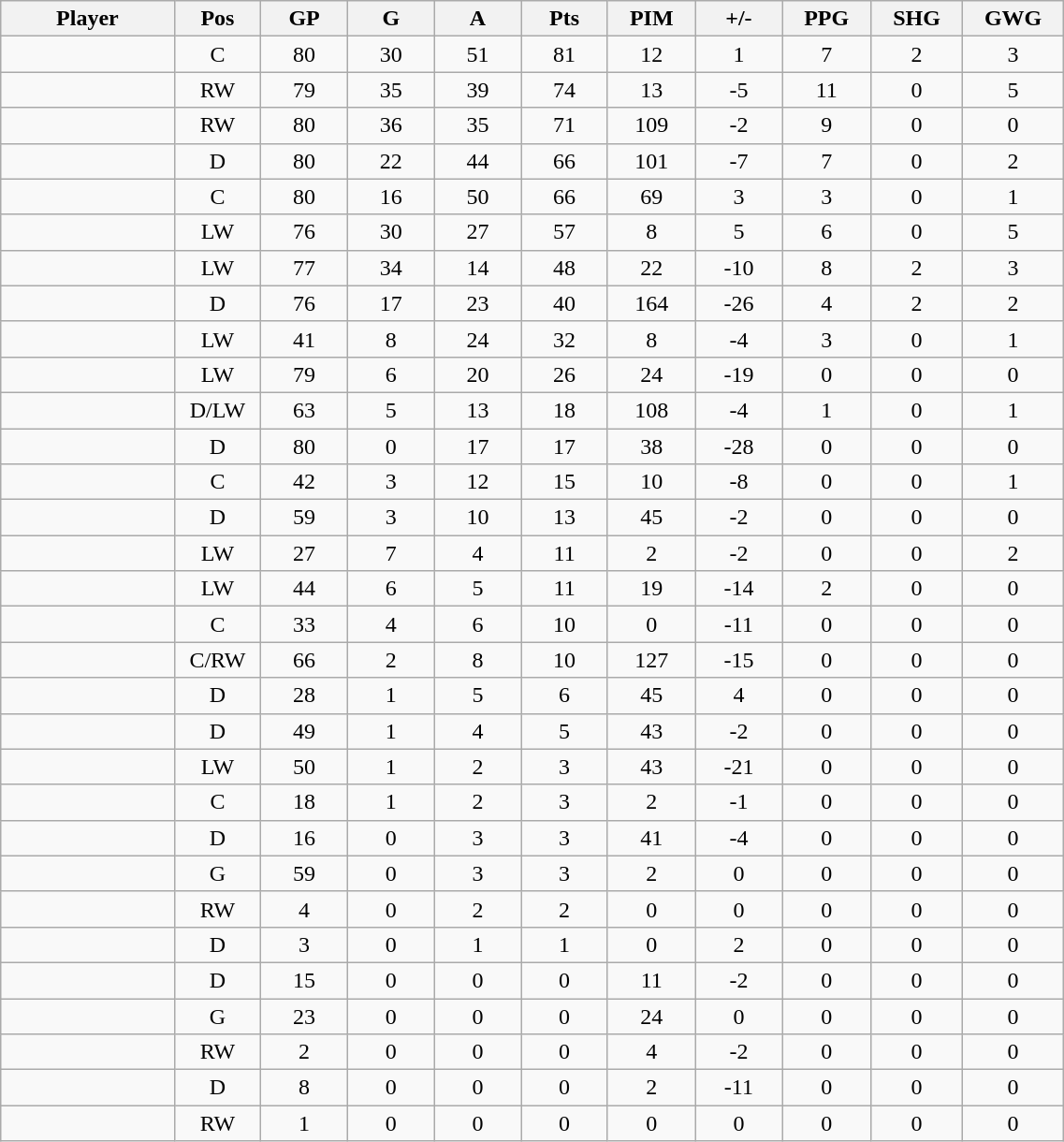<table class="wikitable sortable" width="60%">
<tr ALIGN="center">
<th bgcolor="#DDDDFF" width="10%">Player</th>
<th bgcolor="#DDDDFF" width="3%" title="Position">Pos</th>
<th bgcolor="#DDDDFF" width="5%" title="Games played">GP</th>
<th bgcolor="#DDDDFF" width="5%" title="Goals">G</th>
<th bgcolor="#DDDDFF" width="5%" title="Assists">A</th>
<th bgcolor="#DDDDFF" width="5%" title="Points">Pts</th>
<th bgcolor="#DDDDFF" width="5%" title="Penalties in Minutes">PIM</th>
<th bgcolor="#DDDDFF" width="5%" title="Plus/Minus">+/-</th>
<th bgcolor="#DDDDFF" width="5%" title="Power Play Goals">PPG</th>
<th bgcolor="#DDDDFF" width="5%" title="Short-handed Goals">SHG</th>
<th bgcolor="#DDDDFF" width="5%" title="Game-winning Goals">GWG</th>
</tr>
<tr align="center">
<td align="right"></td>
<td>C</td>
<td>80</td>
<td>30</td>
<td>51</td>
<td>81</td>
<td>12</td>
<td>1</td>
<td>7</td>
<td>2</td>
<td>3</td>
</tr>
<tr align="center">
<td align="right"></td>
<td>RW</td>
<td>79</td>
<td>35</td>
<td>39</td>
<td>74</td>
<td>13</td>
<td>-5</td>
<td>11</td>
<td>0</td>
<td>5</td>
</tr>
<tr align="center">
<td align="right"></td>
<td>RW</td>
<td>80</td>
<td>36</td>
<td>35</td>
<td>71</td>
<td>109</td>
<td>-2</td>
<td>9</td>
<td>0</td>
<td>0</td>
</tr>
<tr align="center">
<td align="right"></td>
<td>D</td>
<td>80</td>
<td>22</td>
<td>44</td>
<td>66</td>
<td>101</td>
<td>-7</td>
<td>7</td>
<td>0</td>
<td>2</td>
</tr>
<tr align="center">
<td align="right"></td>
<td>C</td>
<td>80</td>
<td>16</td>
<td>50</td>
<td>66</td>
<td>69</td>
<td>3</td>
<td>3</td>
<td>0</td>
<td>1</td>
</tr>
<tr align="center">
<td align="right"></td>
<td>LW</td>
<td>76</td>
<td>30</td>
<td>27</td>
<td>57</td>
<td>8</td>
<td>5</td>
<td>6</td>
<td>0</td>
<td>5</td>
</tr>
<tr align="center">
<td align="right"></td>
<td>LW</td>
<td>77</td>
<td>34</td>
<td>14</td>
<td>48</td>
<td>22</td>
<td>-10</td>
<td>8</td>
<td>2</td>
<td>3</td>
</tr>
<tr align="center">
<td align="right"></td>
<td>D</td>
<td>76</td>
<td>17</td>
<td>23</td>
<td>40</td>
<td>164</td>
<td>-26</td>
<td>4</td>
<td>2</td>
<td>2</td>
</tr>
<tr align="center">
<td align="right"></td>
<td>LW</td>
<td>41</td>
<td>8</td>
<td>24</td>
<td>32</td>
<td>8</td>
<td>-4</td>
<td>3</td>
<td>0</td>
<td>1</td>
</tr>
<tr align="center">
<td align="right"></td>
<td>LW</td>
<td>79</td>
<td>6</td>
<td>20</td>
<td>26</td>
<td>24</td>
<td>-19</td>
<td>0</td>
<td>0</td>
<td>0</td>
</tr>
<tr align="center">
<td align="right"></td>
<td>D/LW</td>
<td>63</td>
<td>5</td>
<td>13</td>
<td>18</td>
<td>108</td>
<td>-4</td>
<td>1</td>
<td>0</td>
<td>1</td>
</tr>
<tr align="center">
<td align="right"></td>
<td>D</td>
<td>80</td>
<td>0</td>
<td>17</td>
<td>17</td>
<td>38</td>
<td>-28</td>
<td>0</td>
<td>0</td>
<td>0</td>
</tr>
<tr align="center">
<td align="right"></td>
<td>C</td>
<td>42</td>
<td>3</td>
<td>12</td>
<td>15</td>
<td>10</td>
<td>-8</td>
<td>0</td>
<td>0</td>
<td>1</td>
</tr>
<tr align="center">
<td align="right"></td>
<td>D</td>
<td>59</td>
<td>3</td>
<td>10</td>
<td>13</td>
<td>45</td>
<td>-2</td>
<td>0</td>
<td>0</td>
<td>0</td>
</tr>
<tr align="center">
<td align="right"></td>
<td>LW</td>
<td>27</td>
<td>7</td>
<td>4</td>
<td>11</td>
<td>2</td>
<td>-2</td>
<td>0</td>
<td>0</td>
<td>2</td>
</tr>
<tr align="center">
<td align="right"></td>
<td>LW</td>
<td>44</td>
<td>6</td>
<td>5</td>
<td>11</td>
<td>19</td>
<td>-14</td>
<td>2</td>
<td>0</td>
<td>0</td>
</tr>
<tr align="center">
<td align="right"></td>
<td>C</td>
<td>33</td>
<td>4</td>
<td>6</td>
<td>10</td>
<td>0</td>
<td>-11</td>
<td>0</td>
<td>0</td>
<td>0</td>
</tr>
<tr align="center">
<td align="right"></td>
<td>C/RW</td>
<td>66</td>
<td>2</td>
<td>8</td>
<td>10</td>
<td>127</td>
<td>-15</td>
<td>0</td>
<td>0</td>
<td>0</td>
</tr>
<tr align="center">
<td align="right"></td>
<td>D</td>
<td>28</td>
<td>1</td>
<td>5</td>
<td>6</td>
<td>45</td>
<td>4</td>
<td>0</td>
<td>0</td>
<td>0</td>
</tr>
<tr align="center">
<td align="right"></td>
<td>D</td>
<td>49</td>
<td>1</td>
<td>4</td>
<td>5</td>
<td>43</td>
<td>-2</td>
<td>0</td>
<td>0</td>
<td>0</td>
</tr>
<tr align="center">
<td align="right"></td>
<td>LW</td>
<td>50</td>
<td>1</td>
<td>2</td>
<td>3</td>
<td>43</td>
<td>-21</td>
<td>0</td>
<td>0</td>
<td>0</td>
</tr>
<tr align="center">
<td align="right"></td>
<td>C</td>
<td>18</td>
<td>1</td>
<td>2</td>
<td>3</td>
<td>2</td>
<td>-1</td>
<td>0</td>
<td>0</td>
<td>0</td>
</tr>
<tr align="center">
<td align="right"></td>
<td>D</td>
<td>16</td>
<td>0</td>
<td>3</td>
<td>3</td>
<td>41</td>
<td>-4</td>
<td>0</td>
<td>0</td>
<td>0</td>
</tr>
<tr align="center">
<td align="right"></td>
<td>G</td>
<td>59</td>
<td>0</td>
<td>3</td>
<td>3</td>
<td>2</td>
<td>0</td>
<td>0</td>
<td>0</td>
<td>0</td>
</tr>
<tr align="center">
<td align="right"></td>
<td>RW</td>
<td>4</td>
<td>0</td>
<td>2</td>
<td>2</td>
<td>0</td>
<td>0</td>
<td>0</td>
<td>0</td>
<td>0</td>
</tr>
<tr align="center">
<td align="right"></td>
<td>D</td>
<td>3</td>
<td>0</td>
<td>1</td>
<td>1</td>
<td>0</td>
<td>2</td>
<td>0</td>
<td>0</td>
<td>0</td>
</tr>
<tr align="center">
<td align="right"></td>
<td>D</td>
<td>15</td>
<td>0</td>
<td>0</td>
<td>0</td>
<td>11</td>
<td>-2</td>
<td>0</td>
<td>0</td>
<td>0</td>
</tr>
<tr align="center">
<td align="right"></td>
<td>G</td>
<td>23</td>
<td>0</td>
<td>0</td>
<td>0</td>
<td>24</td>
<td>0</td>
<td>0</td>
<td>0</td>
<td>0</td>
</tr>
<tr align="center">
<td align="right"></td>
<td>RW</td>
<td>2</td>
<td>0</td>
<td>0</td>
<td>0</td>
<td>4</td>
<td>-2</td>
<td>0</td>
<td>0</td>
<td>0</td>
</tr>
<tr align="center">
<td align="right"></td>
<td>D</td>
<td>8</td>
<td>0</td>
<td>0</td>
<td>0</td>
<td>2</td>
<td>-11</td>
<td>0</td>
<td>0</td>
<td>0</td>
</tr>
<tr align="center">
<td align="right"></td>
<td>RW</td>
<td>1</td>
<td>0</td>
<td>0</td>
<td>0</td>
<td>0</td>
<td>0</td>
<td>0</td>
<td>0</td>
<td>0</td>
</tr>
</table>
